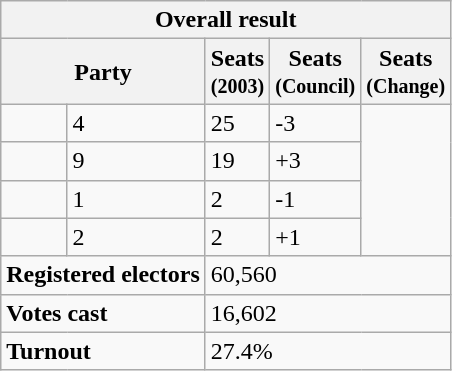<table class="wikitable" border="1">
<tr>
<th colspan="5">Overall result</th>
</tr>
<tr>
<th colspan="2">Party</th>
<th>Seats<br><small>(2003)</small></th>
<th>Seats<br><small>(Council)</small></th>
<th>Seats<br><small>(Change)</small></th>
</tr>
<tr>
<td></td>
<td>4</td>
<td>25</td>
<td>-3</td>
</tr>
<tr>
<td></td>
<td>9</td>
<td>19</td>
<td>+3</td>
</tr>
<tr>
<td></td>
<td>1</td>
<td>2</td>
<td>-1</td>
</tr>
<tr>
<td></td>
<td>2</td>
<td>2</td>
<td>+1</td>
</tr>
<tr>
<td colspan="2"><strong>Registered electors</strong></td>
<td colspan="3">60,560</td>
</tr>
<tr>
<td colspan="2"><strong>Votes cast</strong></td>
<td colspan="3">16,602</td>
</tr>
<tr>
<td colspan="2"><strong>Turnout</strong></td>
<td colspan="3">27.4%</td>
</tr>
</table>
